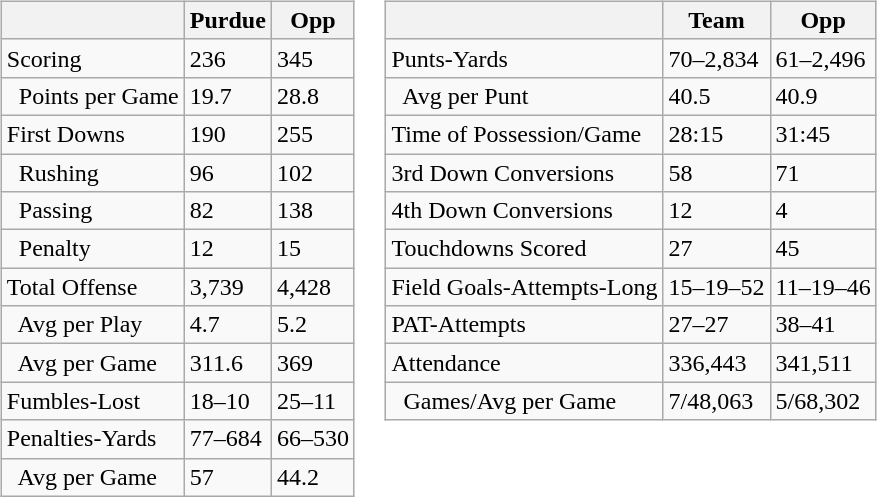<table>
<tr>
<td valign="top"><br><table class="wikitable" style="white-space:nowrap;">
<tr>
<th></th>
<th>Purdue</th>
<th>Opp</th>
</tr>
<tr>
<td>Scoring</td>
<td>236</td>
<td>345</td>
</tr>
<tr>
<td>  Points per Game</td>
<td>19.7</td>
<td>28.8</td>
</tr>
<tr>
<td>First Downs</td>
<td>190</td>
<td>255</td>
</tr>
<tr>
<td>  Rushing</td>
<td>96</td>
<td>102</td>
</tr>
<tr>
<td>  Passing</td>
<td>82</td>
<td>138</td>
</tr>
<tr>
<td>  Penalty</td>
<td>12</td>
<td>15</td>
</tr>
<tr>
<td>Total Offense</td>
<td>3,739</td>
<td>4,428</td>
</tr>
<tr>
<td>  Avg per Play</td>
<td>4.7</td>
<td>5.2</td>
</tr>
<tr>
<td>  Avg per Game</td>
<td>311.6</td>
<td>369</td>
</tr>
<tr>
<td>Fumbles-Lost</td>
<td>18–10</td>
<td>25–11</td>
</tr>
<tr>
<td>Penalties-Yards</td>
<td>77–684</td>
<td>66–530</td>
</tr>
<tr>
<td>  Avg per Game</td>
<td>57</td>
<td>44.2</td>
</tr>
</table>
</td>
<td valign="top"><br><table class="wikitable" style="white-space:nowrap;">
<tr>
<th></th>
<th>Team</th>
<th>Opp</th>
</tr>
<tr>
<td>Punts-Yards</td>
<td>70–2,834</td>
<td>61–2,496</td>
</tr>
<tr>
<td>  Avg per Punt</td>
<td>40.5</td>
<td>40.9</td>
</tr>
<tr>
<td>Time of Possession/Game</td>
<td>28:15</td>
<td>31:45</td>
</tr>
<tr>
<td>3rd Down Conversions</td>
<td>58</td>
<td>71</td>
</tr>
<tr>
<td>4th Down Conversions</td>
<td>12</td>
<td>4</td>
</tr>
<tr>
<td>Touchdowns Scored</td>
<td>27</td>
<td>45</td>
</tr>
<tr>
<td>Field Goals-Attempts-Long</td>
<td>15–19–52</td>
<td>11–19–46</td>
</tr>
<tr>
<td>PAT-Attempts</td>
<td>27–27</td>
<td>38–41</td>
</tr>
<tr>
<td>Attendance</td>
<td>336,443</td>
<td>341,511</td>
</tr>
<tr>
<td>  Games/Avg per Game</td>
<td>7/48,063</td>
<td>5/68,302</td>
</tr>
</table>
</td>
</tr>
</table>
